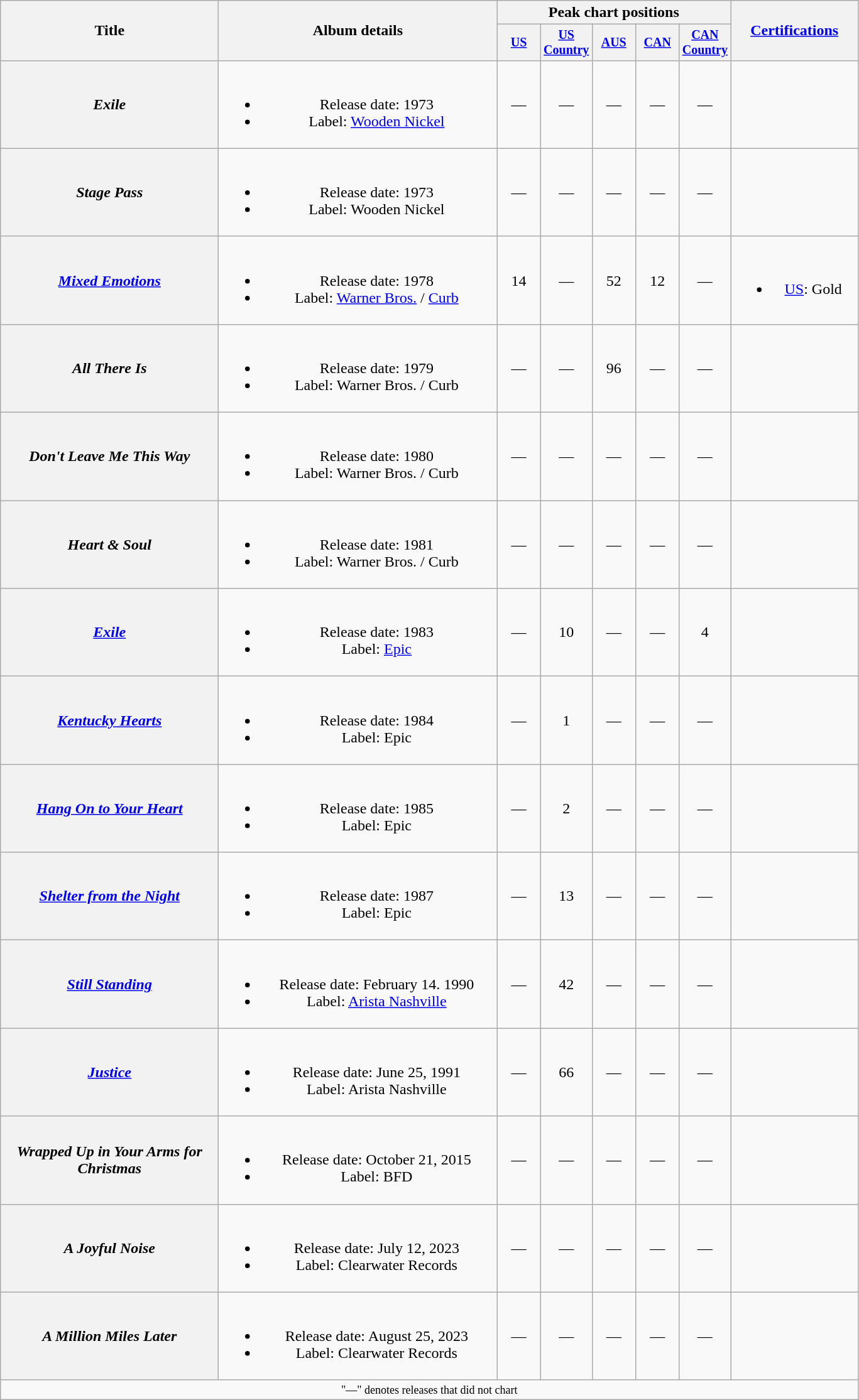<table class="wikitable plainrowheaders" style="text-align:center;">
<tr>
<th rowspan="2" style="width:14em;">Title</th>
<th rowspan="2" style="width:18em;">Album details</th>
<th colspan="5">Peak chart positions</th>
<th rowspan="2" style="width:8em;"><a href='#'>Certifications</a></th>
</tr>
<tr style="font-size:smaller;">
<th width="40"><a href='#'>US</a><br></th>
<th width="40"><a href='#'>US Country</a><br></th>
<th width="40"><a href='#'>AUS</a><br></th>
<th width="40"><a href='#'>CAN</a><br></th>
<th width="40"><a href='#'>CAN Country</a><br></th>
</tr>
<tr>
<th scope="row"><em>Exile</em></th>
<td><br><ul><li>Release date: 1973</li><li>Label: <a href='#'>Wooden Nickel</a></li></ul></td>
<td>—</td>
<td>—</td>
<td>—</td>
<td>—</td>
<td>—</td>
<td></td>
</tr>
<tr>
<th scope="row"><em>Stage Pass</em></th>
<td><br><ul><li>Release date: 1973</li><li>Label: Wooden Nickel</li></ul></td>
<td>—</td>
<td>—</td>
<td>—</td>
<td>—</td>
<td>—</td>
<td></td>
</tr>
<tr>
<th scope="row"><em><a href='#'>Mixed Emotions</a></em></th>
<td><br><ul><li>Release date: 1978</li><li>Label: <a href='#'>Warner Bros.</a> / <a href='#'>Curb</a></li></ul></td>
<td>14</td>
<td>—</td>
<td>52</td>
<td>12</td>
<td>—</td>
<td><br><ul><li><a href='#'>US</a>: Gold</li></ul></td>
</tr>
<tr>
<th scope="row"><em>All There Is</em></th>
<td><br><ul><li>Release date: 1979</li><li>Label: Warner Bros. / Curb</li></ul></td>
<td>—</td>
<td>—</td>
<td>96</td>
<td>—</td>
<td>—</td>
<td></td>
</tr>
<tr>
<th scope="row"><em>Don't Leave Me This Way</em></th>
<td><br><ul><li>Release date: 1980</li><li>Label: Warner Bros. / Curb</li></ul></td>
<td>—</td>
<td>—</td>
<td>—</td>
<td>—</td>
<td>—</td>
<td></td>
</tr>
<tr>
<th scope="row"><em>Heart & Soul</em></th>
<td><br><ul><li>Release date: 1981</li><li>Label: Warner Bros. / Curb</li></ul></td>
<td>—</td>
<td>—</td>
<td>—</td>
<td>—</td>
<td>—</td>
<td></td>
</tr>
<tr>
<th scope="row"><em><a href='#'>Exile</a></em></th>
<td><br><ul><li>Release date: 1983</li><li>Label: <a href='#'>Epic</a></li></ul></td>
<td>—</td>
<td>10</td>
<td>—</td>
<td>—</td>
<td>4</td>
<td></td>
</tr>
<tr>
<th scope="row"><em><a href='#'>Kentucky Hearts</a></em></th>
<td><br><ul><li>Release date: 1984</li><li>Label: Epic</li></ul></td>
<td>—</td>
<td>1</td>
<td>—</td>
<td>—</td>
<td>—</td>
<td></td>
</tr>
<tr>
<th scope="row"><em><a href='#'>Hang On to Your Heart</a></em></th>
<td><br><ul><li>Release date: 1985</li><li>Label: Epic</li></ul></td>
<td>—</td>
<td>2</td>
<td>—</td>
<td>—</td>
<td>—</td>
<td></td>
</tr>
<tr>
<th scope="row"><em><a href='#'>Shelter from the Night</a></em></th>
<td><br><ul><li>Release date: 1987</li><li>Label: Epic</li></ul></td>
<td>—</td>
<td>13</td>
<td>—</td>
<td>—</td>
<td>—</td>
<td></td>
</tr>
<tr>
<th scope="row"><em><a href='#'>Still Standing</a></em></th>
<td><br><ul><li>Release date: February 14. 1990</li><li>Label: <a href='#'>Arista Nashville</a></li></ul></td>
<td>—</td>
<td>42</td>
<td>—</td>
<td>—</td>
<td>—</td>
<td></td>
</tr>
<tr>
<th scope="row"><em><a href='#'>Justice</a></em></th>
<td><br><ul><li>Release date: June 25, 1991</li><li>Label: Arista Nashville</li></ul></td>
<td>—</td>
<td>66</td>
<td>—</td>
<td>—</td>
<td>—</td>
<td></td>
</tr>
<tr>
<th scope="row"><em>Wrapped Up in Your Arms for Christmas</em></th>
<td><br><ul><li>Release date: October 21, 2015</li><li>Label: BFD</li></ul></td>
<td>—</td>
<td>—</td>
<td>—</td>
<td>—</td>
<td>—</td>
<td></td>
</tr>
<tr>
<th scope="row"><em>A Joyful Noise</em></th>
<td><br><ul><li>Release date: July 12, 2023</li><li>Label: Clearwater Records</li></ul></td>
<td>—</td>
<td>—</td>
<td>—</td>
<td>—</td>
<td>—</td>
<td></td>
</tr>
<tr>
<th scope="row"><em>A Million Miles Later</em></th>
<td><br><ul><li>Release date: August 25, 2023</li><li>Label: Clearwater Records</li></ul></td>
<td>—</td>
<td>—</td>
<td>—</td>
<td>—</td>
<td>—</td>
<td></td>
</tr>
<tr>
<td colspan="8" style="font-size:9pt">"—" denotes releases that did not chart</td>
</tr>
</table>
